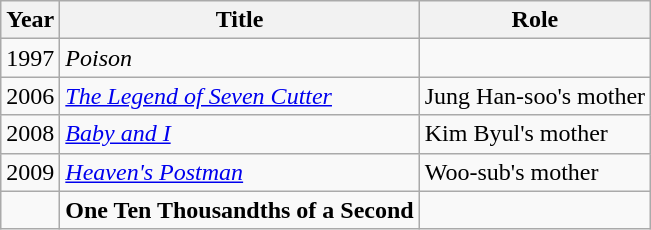<table class="wikitable">
<tr>
<th>Year</th>
<th>Title</th>
<th>Role</th>
</tr>
<tr>
<td rowspan="1">1997</td>
<td><em>Poison</em></td>
<td></td>
</tr>
<tr>
<td rowspan="1">2006</td>
<td><em><a href='#'>The Legend of Seven Cutter</a></em></td>
<td>Jung Han-soo's mother</td>
</tr>
<tr>
<td rowspan="1">2008</td>
<td><em><a href='#'>Baby and I</a></em></td>
<td>Kim Byul's mother</td>
</tr>
<tr>
<td rowspan="1">2009</td>
<td><em><a href='#'>Heaven's Postman</a></em></td>
<td>Woo-sub's mother</td>
</tr>
<tr>
<td></td>
<td><strong>One Ten Thousandths of a Second<em></td>
<td></td>
</tr>
</table>
